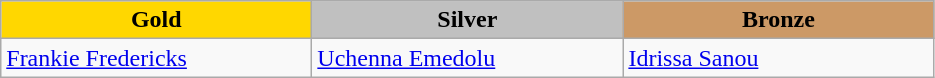<table class="wikitable" style="text-align:left">
<tr align="center">
<td width=200 bgcolor=gold><strong>Gold</strong></td>
<td width=200 bgcolor=silver><strong>Silver</strong></td>
<td width=200 bgcolor=CC9966><strong>Bronze</strong></td>
</tr>
<tr>
<td><a href='#'>Frankie Fredericks</a><br><em></em></td>
<td><a href='#'>Uchenna Emedolu</a><br><em></em></td>
<td><a href='#'>Idrissa Sanou</a><br><em></em></td>
</tr>
</table>
